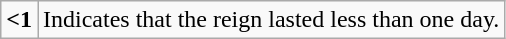<table class="wikitable">
<tr>
<td><strong><1</strong></td>
<td>Indicates that the reign lasted less than one day.</td>
</tr>
</table>
